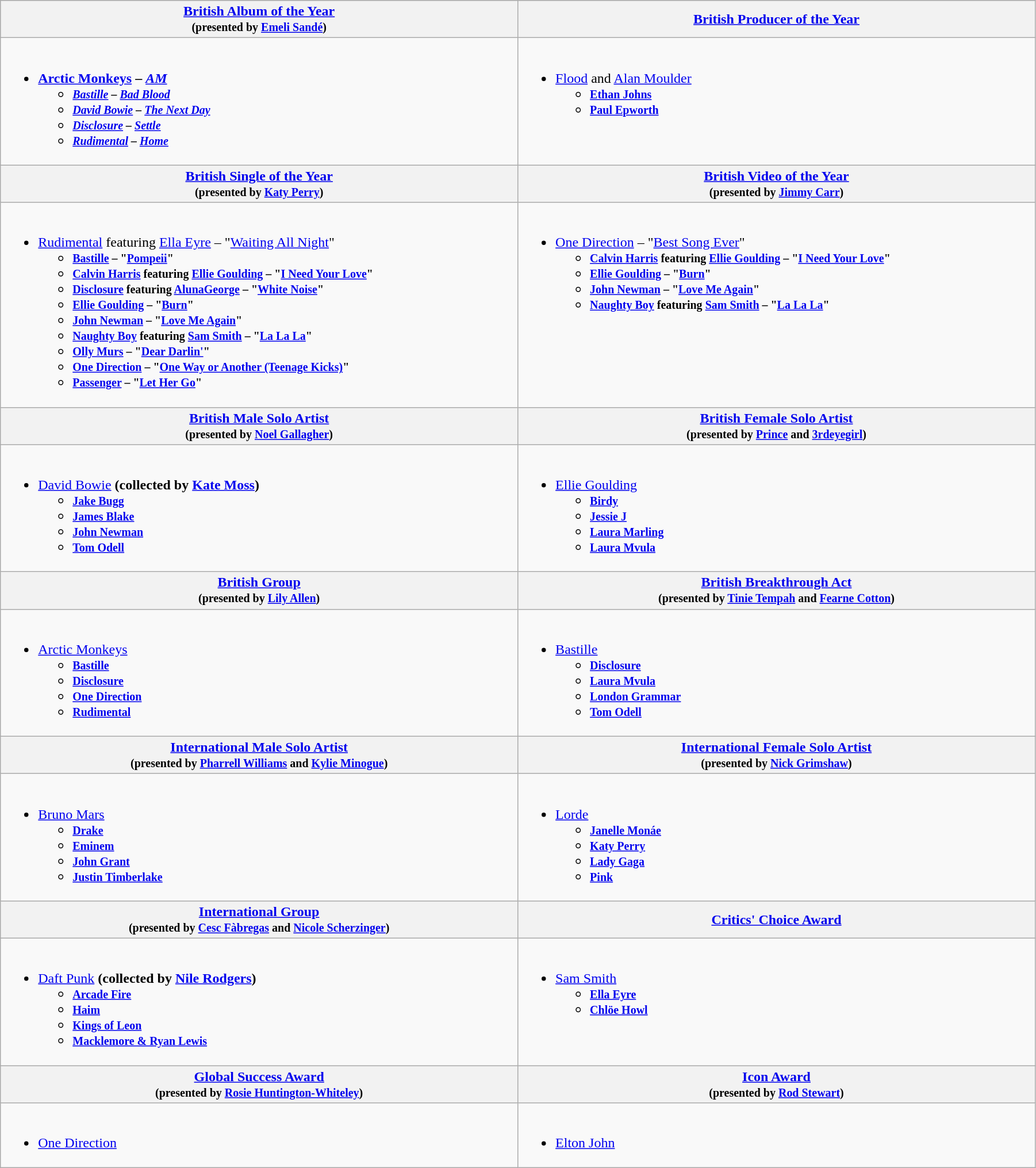<table class="wikitable" style="width:95%">
<tr bgcolor="#bebebe">
<th width="50%"><a href='#'>British Album of the Year</a><br><small>(presented by <a href='#'>Emeli Sandé</a>)</small></th>
<th width="50%"><a href='#'>British Producer of the Year</a></th>
</tr>
<tr>
<td valign="top"><br><ul><li><strong><a href='#'>Arctic Monkeys</a> – <em><a href='#'>AM</a><strong><em><ul><li><small><a href='#'>Bastille</a> – </em><a href='#'>Bad Blood</a><em></small></li><li><small><a href='#'>David Bowie</a> – </em><a href='#'>The Next Day</a><em></small></li><li><small><a href='#'>Disclosure</a> – </em><a href='#'>Settle</a><em></small></li><li><small><a href='#'>Rudimental</a> – </em><a href='#'>Home</a><em></small></li></ul></li></ul></td>
<td valign="top"><br><ul><li></strong><a href='#'>Flood</a> and <a href='#'>Alan Moulder</a><strong><ul><li><small><a href='#'>Ethan Johns</a></small></li><li><small><a href='#'>Paul Epworth</a></small></li></ul></li></ul></td>
</tr>
<tr>
<th width="50%"><a href='#'>British Single of the Year</a><br><small>(presented by <a href='#'>Katy Perry</a>)</small></th>
<th width="50%"><a href='#'>British Video of the Year</a><br><small>(presented by <a href='#'>Jimmy Carr</a>)</small></th>
</tr>
<tr>
<td valign="top"><br><ul><li></strong><a href='#'>Rudimental</a> featuring <a href='#'>Ella Eyre</a> – "<a href='#'>Waiting All Night</a>"<strong><ul><li><small><a href='#'>Bastille</a> – "<a href='#'>Pompeii</a>"</small></li><li><small><a href='#'>Calvin Harris</a> featuring <a href='#'>Ellie Goulding</a> – "<a href='#'>I Need Your Love</a>"</small></li><li><small><a href='#'>Disclosure</a> featuring <a href='#'>AlunaGeorge</a> – "<a href='#'>White Noise</a>"</small></li><li><small><a href='#'>Ellie Goulding</a> – "<a href='#'>Burn</a>"</small></li><li><small><a href='#'>John Newman</a> – "<a href='#'>Love Me Again</a>"</small></li><li><small><a href='#'>Naughty Boy</a> featuring <a href='#'>Sam Smith</a> – "<a href='#'>La La La</a>"</small></li><li><small><a href='#'>Olly Murs</a> – "<a href='#'>Dear Darlin'</a>"</small></li><li><small><a href='#'>One Direction</a> – "<a href='#'>One Way or Another (Teenage Kicks)</a>"</small></li><li><small><a href='#'>Passenger</a> – "<a href='#'>Let Her Go</a>"</small></li></ul></li></ul></td>
<td valign="top"><br><ul><li></strong><a href='#'>One Direction</a> – "<a href='#'>Best Song Ever</a>"<strong><ul><li><small><a href='#'>Calvin Harris</a> featuring <a href='#'>Ellie Goulding</a> – "<a href='#'>I Need Your Love</a>"</small></li><li><small><a href='#'>Ellie Goulding</a> – "<a href='#'>Burn</a>"</small></li><li><small><a href='#'>John Newman</a> – "<a href='#'>Love Me Again</a>"</small></li><li><small><a href='#'>Naughty Boy</a> featuring <a href='#'>Sam Smith</a> – "<a href='#'>La La La</a>"</small></li></ul></li></ul></td>
</tr>
<tr>
<th width="50%"><a href='#'>British Male Solo Artist</a><br><small>(presented by <a href='#'>Noel Gallagher</a>)</small></th>
<th width="50%"><a href='#'>British Female Solo Artist</a><br><small>(presented by <a href='#'>Prince</a> and <a href='#'>3rdeyegirl</a>)</small></th>
</tr>
<tr>
<td valign="top"><br><ul><li></strong><a href='#'>David Bowie</a><strong> (collected by <a href='#'>Kate Moss</a>)<ul><li><small><a href='#'>Jake Bugg</a></small></li><li><small><a href='#'>James Blake</a></small></li><li><small><a href='#'>John Newman</a></small></li><li><small><a href='#'>Tom Odell</a></small></li></ul></li></ul></td>
<td valign="top"><br><ul><li></strong><a href='#'>Ellie Goulding</a><strong><ul><li><small><a href='#'>Birdy</a></small></li><li><small><a href='#'>Jessie J</a></small></li><li><small><a href='#'>Laura Marling</a></small></li><li><small><a href='#'>Laura Mvula</a></small></li></ul></li></ul></td>
</tr>
<tr>
<th width="50%"><a href='#'>British Group</a><br><small>(presented by <a href='#'>Lily Allen</a>)</small></th>
<th width="50%"><a href='#'>British Breakthrough Act</a><br><small>(presented by <a href='#'>Tinie Tempah</a> and <a href='#'>Fearne Cotton</a>)</small></th>
</tr>
<tr>
<td valign="top"><br><ul><li></strong><a href='#'>Arctic Monkeys</a><strong><ul><li><small><a href='#'>Bastille</a></small></li><li><small><a href='#'>Disclosure</a></small></li><li><small><a href='#'>One Direction</a></small></li><li><small><a href='#'>Rudimental</a></small></li></ul></li></ul></td>
<td valign="top"><br><ul><li></strong><a href='#'>Bastille</a><strong><ul><li><small><a href='#'>Disclosure</a></small></li><li><small><a href='#'>Laura Mvula</a></small></li><li><small><a href='#'>London Grammar</a></small></li><li><small><a href='#'>Tom Odell</a></small></li></ul></li></ul></td>
</tr>
<tr>
<th width="50%"><a href='#'>International Male Solo Artist</a><br><small>(presented by <a href='#'>Pharrell Williams</a> and <a href='#'>Kylie Minogue</a>)</small></th>
<th width="50%"><a href='#'>International Female Solo Artist</a><br><small>(presented by <a href='#'>Nick Grimshaw</a>)</small></th>
</tr>
<tr>
<td valign="top"><br><ul><li></strong><a href='#'>Bruno Mars</a><strong><ul><li><small><a href='#'>Drake</a></small></li><li><small><a href='#'>Eminem</a></small></li><li><small><a href='#'>John Grant</a></small></li><li><small><a href='#'>Justin Timberlake</a></small></li></ul></li></ul></td>
<td valign="top"><br><ul><li></strong><a href='#'>Lorde</a><strong><ul><li><small><a href='#'>Janelle Monáe</a></small></li><li><small><a href='#'>Katy Perry</a></small></li><li><small><a href='#'>Lady Gaga</a></small></li><li><small><a href='#'>Pink</a></small></li></ul></li></ul></td>
</tr>
<tr>
<th width="50%"><a href='#'>International Group</a><br><small>(presented by <a href='#'>Cesc Fàbregas</a> and <a href='#'>Nicole Scherzinger</a>)</small></th>
<th width="50%"><a href='#'>Critics' Choice Award</a></th>
</tr>
<tr>
<td valign="top"><br><ul><li></strong><a href='#'>Daft Punk</a><strong> (collected by <a href='#'>Nile Rodgers</a>)<ul><li><small><a href='#'>Arcade Fire</a></small></li><li><small><a href='#'>Haim</a></small></li><li><small><a href='#'>Kings of Leon</a></small></li><li><small><a href='#'>Macklemore & Ryan Lewis</a></small></li></ul></li></ul></td>
<td valign="top"><br><ul><li></strong><a href='#'>Sam Smith</a><strong><ul><li><small><a href='#'>Ella Eyre</a></small></li><li><small><a href='#'>Chlöe Howl</a></small></li></ul></li></ul></td>
</tr>
<tr>
<th width="50%"><a href='#'>Global Success Award</a><br><small>(presented by <a href='#'>Rosie Huntington-Whiteley</a>)</small></th>
<th width="50%"><a href='#'>Icon Award</a><br><small>(presented by <a href='#'>Rod Stewart</a>)</small></th>
</tr>
<tr>
<td valign="top"><br><ul><li></strong><a href='#'>One Direction</a><strong></li></ul></td>
<td valign="top"><br><ul><li></strong><a href='#'>Elton John</a><strong></li></ul></td>
</tr>
</table>
